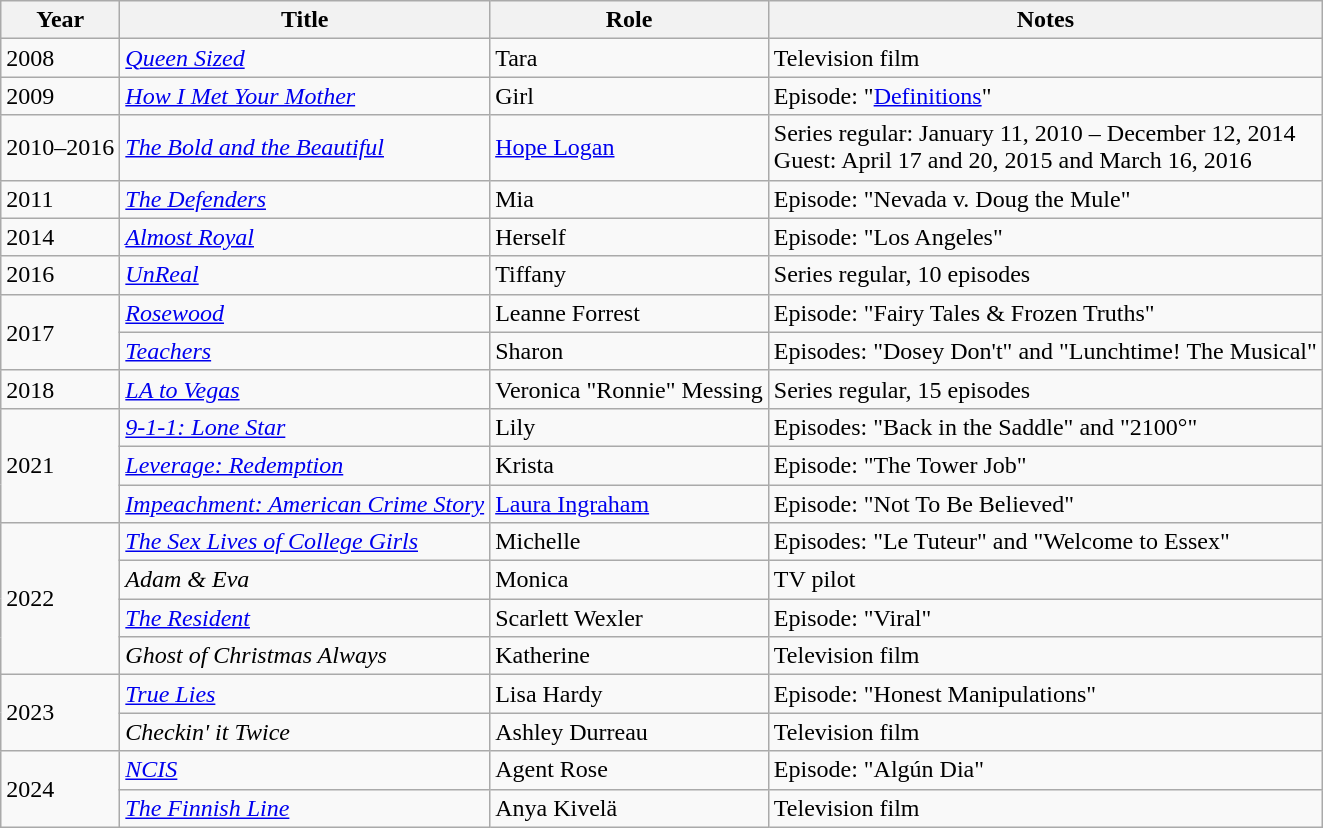<table class="wikitable sortable">
<tr>
<th>Year</th>
<th>Title</th>
<th>Role</th>
<th>Notes</th>
</tr>
<tr>
<td>2008</td>
<td><em><a href='#'>Queen Sized</a></em></td>
<td>Tara</td>
<td>Television film</td>
</tr>
<tr>
<td>2009</td>
<td><em><a href='#'>How I Met Your Mother</a></em></td>
<td>Girl</td>
<td>Episode: "<a href='#'>Definitions</a>"</td>
</tr>
<tr>
<td>2010–2016</td>
<td><em><a href='#'>The Bold and the Beautiful</a></em></td>
<td><a href='#'>Hope Logan</a></td>
<td>Series regular: January 11, 2010 – December 12, 2014 <br> Guest: April 17 and 20, 2015 and March 16, 2016</td>
</tr>
<tr>
<td>2011</td>
<td><em><a href='#'>The Defenders</a></em></td>
<td>Mia</td>
<td>Episode: "Nevada v. Doug the Mule"</td>
</tr>
<tr>
<td>2014</td>
<td><em><a href='#'>Almost Royal</a></em></td>
<td>Herself</td>
<td>Episode: "Los Angeles"</td>
</tr>
<tr>
<td>2016</td>
<td><em><a href='#'>UnReal</a></em></td>
<td>Tiffany</td>
<td>Series regular, 10 episodes</td>
</tr>
<tr>
<td rowspan=2>2017</td>
<td><em><a href='#'>Rosewood</a></em></td>
<td>Leanne Forrest</td>
<td>Episode: "Fairy Tales & Frozen Truths"</td>
</tr>
<tr>
<td><em><a href='#'>Teachers</a></em></td>
<td>Sharon</td>
<td>Episodes: "Dosey Don't" and "Lunchtime! The Musical"</td>
</tr>
<tr>
<td>2018</td>
<td><em><a href='#'>LA to Vegas</a></em></td>
<td>Veronica "Ronnie" Messing</td>
<td>Series regular, 15 episodes</td>
</tr>
<tr>
<td rowspan=3>2021</td>
<td><em><a href='#'>9-1-1: Lone Star</a></em></td>
<td>Lily</td>
<td>Episodes: "Back in the Saddle" and "2100°"</td>
</tr>
<tr>
<td><em><a href='#'>Leverage: Redemption</a></em></td>
<td>Krista</td>
<td>Episode: "The Tower Job"</td>
</tr>
<tr>
<td><em><a href='#'>Impeachment: American Crime Story</a></em></td>
<td><a href='#'>Laura Ingraham</a></td>
<td>Episode: "Not To Be Believed"</td>
</tr>
<tr>
<td rowspan=4>2022</td>
<td><em><a href='#'>The Sex Lives of College Girls</a></em></td>
<td>Michelle</td>
<td>Episodes: "Le Tuteur" and "Welcome to Essex"</td>
</tr>
<tr>
<td><em> Adam & Eva</em></td>
<td>Monica</td>
<td>TV pilot</td>
</tr>
<tr>
<td><em><a href='#'>The Resident</a></em></td>
<td>Scarlett Wexler</td>
<td>Episode: "Viral"</td>
</tr>
<tr>
<td><em>Ghost of Christmas Always</em></td>
<td>Katherine</td>
<td>Television film</td>
</tr>
<tr>
<td rowspan=2>2023</td>
<td><em><a href='#'>True Lies</a></em></td>
<td>Lisa Hardy</td>
<td>Episode: "Honest Manipulations"</td>
</tr>
<tr>
<td><em>Checkin' it Twice</em></td>
<td>Ashley Durreau</td>
<td>Television film</td>
</tr>
<tr>
<td rowspan=2>2024</td>
<td><em><a href='#'>NCIS</a></em></td>
<td>Agent Rose</td>
<td>Episode: "Algún Dia"</td>
</tr>
<tr>
<td><em><a href='#'>The Finnish Line</a></em></td>
<td>Anya Kivelä</td>
<td>Television film</td>
</tr>
</table>
